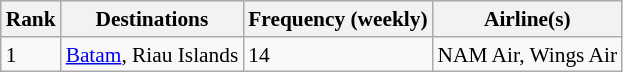<table class="wikitable sortable" style="font-size:89%;" cellpadding=4>
<tr bgcolor="#DDDDDD">
<th>Rank</th>
<th>Destinations</th>
<th>Frequency (weekly)</th>
<th>Airline(s)</th>
</tr>
<tr>
<td>1</td>
<td><a href='#'>Batam</a>, Riau Islands</td>
<td>14</td>
<td>NAM Air, Wings Air</td>
</tr>
</table>
